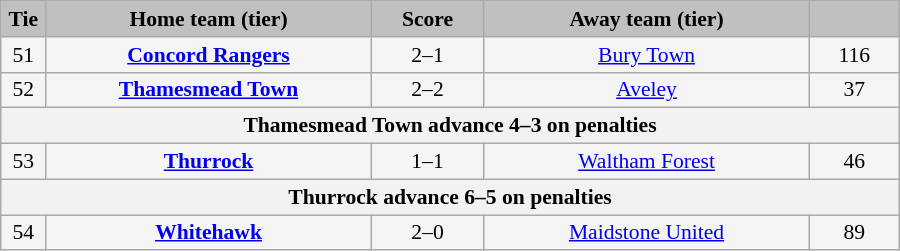<table class="wikitable" style="width: 600px; background:WhiteSmoke; text-align:center; font-size:90%">
<tr>
<td scope="col" style="width:  5.00%; background:silver;"><strong>Tie</strong></td>
<td scope="col" style="width: 36.25%; background:silver;"><strong>Home team (tier)</strong></td>
<td scope="col" style="width: 12.50%; background:silver;"><strong>Score</strong></td>
<td scope="col" style="width: 36.25%; background:silver;"><strong>Away team (tier)</strong></td>
<td scope="col" style="width: 10.00%; background:silver;"><strong></strong></td>
</tr>
<tr>
<td>51</td>
<td><strong><a href='#'>Concord Rangers</a></strong></td>
<td>2–1</td>
<td><a href='#'>Bury Town</a></td>
<td>116</td>
</tr>
<tr>
<td>52</td>
<td><strong><a href='#'>Thamesmead Town</a></strong></td>
<td>2–2</td>
<td><a href='#'>Aveley</a></td>
<td>37</td>
</tr>
<tr>
<th colspan="5">Thamesmead Town advance 4–3 on penalties</th>
</tr>
<tr>
<td>53</td>
<td><strong><a href='#'>Thurrock</a></strong></td>
<td>1–1</td>
<td><a href='#'>Waltham Forest</a></td>
<td>46</td>
</tr>
<tr>
<th colspan="5">Thurrock advance 6–5 on penalties</th>
</tr>
<tr>
<td>54</td>
<td><strong><a href='#'>Whitehawk</a></strong></td>
<td>2–0</td>
<td><a href='#'>Maidstone United</a></td>
<td>89</td>
</tr>
</table>
